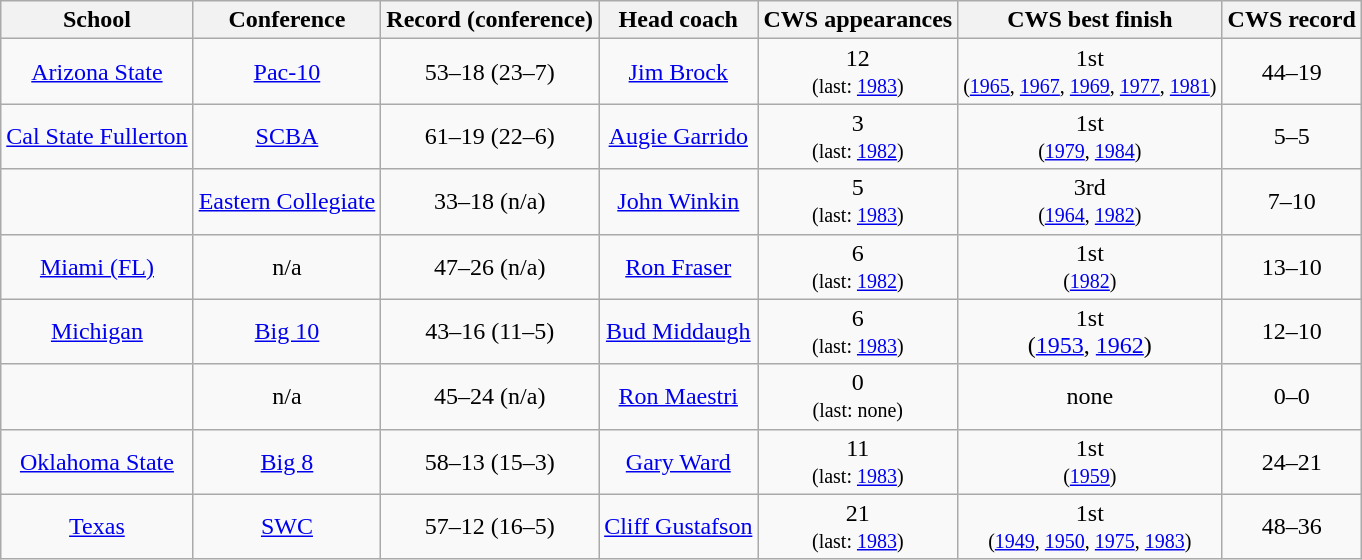<table class="wikitable">
<tr>
<th>School</th>
<th>Conference</th>
<th>Record (conference)</th>
<th>Head coach</th>
<th>CWS appearances</th>
<th>CWS best finish</th>
<th>CWS record</th>
</tr>
<tr align=center>
<td><a href='#'>Arizona State</a></td>
<td><a href='#'>Pac-10</a></td>
<td>53–18 (23–7)</td>
<td><a href='#'>Jim Brock</a></td>
<td>12<br><small>(last: <a href='#'>1983</a>)</small></td>
<td>1st<br><small>(<a href='#'>1965</a>, <a href='#'>1967</a>, <a href='#'>1969</a>, <a href='#'>1977</a>, <a href='#'>1981</a>)</small></td>
<td>44–19</td>
</tr>
<tr align=center>
<td><a href='#'>Cal State Fullerton</a></td>
<td><a href='#'>SCBA</a></td>
<td>61–19 (22–6)</td>
<td><a href='#'>Augie Garrido</a></td>
<td>3<br><small>(last: <a href='#'>1982</a>)</small></td>
<td>1st<br><small>(<a href='#'>1979</a>, <a href='#'>1984</a>)</small></td>
<td>5–5</td>
</tr>
<tr align=center>
<td></td>
<td><a href='#'>Eastern Collegiate</a></td>
<td>33–18 (n/a)</td>
<td><a href='#'>John Winkin</a></td>
<td>5<br><small>(last: <a href='#'>1983</a>)</small></td>
<td>3rd<br><small>(<a href='#'>1964</a>, <a href='#'>1982</a>)</small></td>
<td>7–10</td>
</tr>
<tr align=center>
<td><a href='#'>Miami (FL)</a></td>
<td>n/a</td>
<td>47–26 (n/a)</td>
<td><a href='#'>Ron Fraser</a></td>
<td>6<br><small>(last: <a href='#'>1982</a>)</small></td>
<td>1st<br><small>(<a href='#'>1982</a>)</small></td>
<td>13–10</td>
</tr>
<tr align=center>
<td><a href='#'>Michigan</a></td>
<td><a href='#'>Big 10</a></td>
<td>43–16 (11–5)</td>
<td><a href='#'>Bud Middaugh</a></td>
<td>6<br><small>(last: <a href='#'>1983</a>)</small></td>
<td>1st<br> (<a href='#'>1953</a>, <a href='#'>1962</a>)</td>
<td>12–10</td>
</tr>
<tr align=center>
<td></td>
<td>n/a</td>
<td>45–24 (n/a)</td>
<td><a href='#'>Ron Maestri</a></td>
<td>0<br><small>(last: none)</small></td>
<td>none</td>
<td>0–0</td>
</tr>
<tr align=center>
<td><a href='#'>Oklahoma State</a></td>
<td><a href='#'>Big 8</a></td>
<td>58–13 (15–3)</td>
<td><a href='#'>Gary Ward</a></td>
<td>11<br><small>(last: <a href='#'>1983</a>)</small></td>
<td>1st<br><small>(<a href='#'>1959</a>)</small></td>
<td>24–21</td>
</tr>
<tr align=center>
<td><a href='#'>Texas</a></td>
<td><a href='#'>SWC</a></td>
<td>57–12 (16–5)</td>
<td><a href='#'>Cliff Gustafson</a></td>
<td>21<br><small>(last: <a href='#'>1983</a>)</small></td>
<td>1st<br><small>(<a href='#'>1949</a>, <a href='#'>1950</a>, <a href='#'>1975</a>, <a href='#'>1983</a>)</small></td>
<td>48–36</td>
</tr>
</table>
